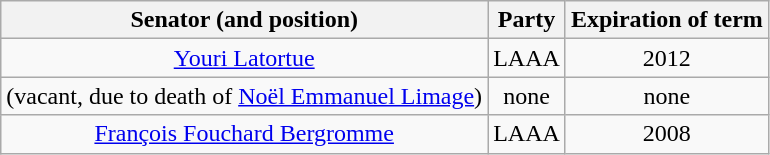<table class="wikitable" style="text-align:center;">
<tr>
<th>Senator (and position)</th>
<th>Party</th>
<th>Expiration of term</th>
</tr>
<tr>
<td><a href='#'>Youri Latortue</a></td>
<td>LAAA</td>
<td>2012</td>
</tr>
<tr>
<td>(vacant, due to death of <a href='#'>Noël Emmanuel Limage</a>)</td>
<td>none</td>
<td>none</td>
</tr>
<tr>
<td><a href='#'>François Fouchard Bergromme</a></td>
<td>LAAA</td>
<td>2008</td>
</tr>
</table>
